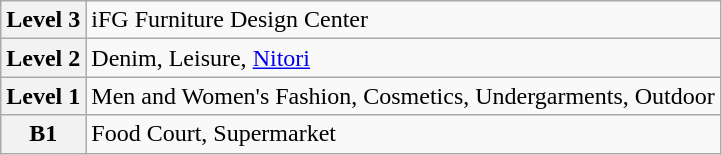<table class="wikitable">
<tr>
<th>Level 3</th>
<td>iFG Furniture Design Center</td>
</tr>
<tr>
<th>Level 2</th>
<td>Denim, Leisure, <a href='#'>Nitori</a></td>
</tr>
<tr>
<th>Level 1</th>
<td>Men and Women's Fashion, Cosmetics, Undergarments, Outdoor</td>
</tr>
<tr>
<th>B1</th>
<td>Food Court, Supermarket</td>
</tr>
</table>
